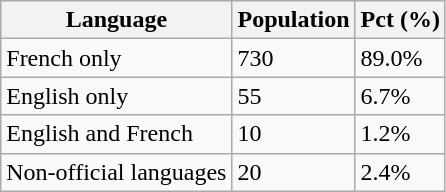<table class="wikitable">
<tr>
<th>Language</th>
<th>Population</th>
<th>Pct (%)</th>
</tr>
<tr>
<td>French only</td>
<td>730</td>
<td>89.0%</td>
</tr>
<tr>
<td>English only</td>
<td>55</td>
<td>6.7%</td>
</tr>
<tr>
<td>English and French</td>
<td>10</td>
<td>1.2%</td>
</tr>
<tr>
<td>Non-official languages</td>
<td>20</td>
<td>2.4%</td>
</tr>
</table>
